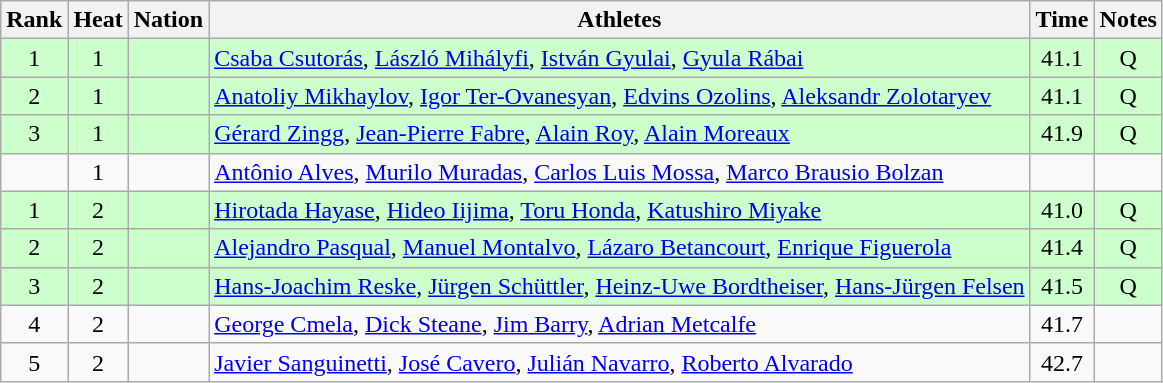<table class="wikitable sortable" style="text-align:center">
<tr>
<th>Rank</th>
<th>Heat</th>
<th>Nation</th>
<th>Athletes</th>
<th>Time</th>
<th>Notes</th>
</tr>
<tr bgcolor=ccffcc>
<td>1</td>
<td>1</td>
<td align=left></td>
<td align=left><a href='#'>Csaba Csutorás</a>, <a href='#'>László Mihályfi</a>, <a href='#'>István Gyulai</a>, <a href='#'>Gyula Rábai</a></td>
<td>41.1</td>
<td>Q</td>
</tr>
<tr bgcolor=ccffcc>
<td>2</td>
<td>1</td>
<td align=left></td>
<td align=left><a href='#'>Anatoliy Mikhaylov</a>, <a href='#'>Igor Ter-Ovanesyan</a>, <a href='#'>Edvins Ozolins</a>, <a href='#'>Aleksandr Zolotaryev</a></td>
<td>41.1</td>
<td>Q</td>
</tr>
<tr bgcolor=ccffcc>
<td>3</td>
<td>1</td>
<td align=left></td>
<td align=left><a href='#'>Gérard Zingg</a>, <a href='#'>Jean-Pierre Fabre</a>, <a href='#'>Alain Roy</a>, <a href='#'>Alain Moreaux</a></td>
<td>41.9</td>
<td>Q</td>
</tr>
<tr>
<td></td>
<td>1</td>
<td align=left></td>
<td align=left><a href='#'>Antônio Alves</a>, <a href='#'>Murilo Muradas</a>, <a href='#'>Carlos Luis Mossa</a>, <a href='#'>Marco Brausio Bolzan</a></td>
<td></td>
<td></td>
</tr>
<tr bgcolor=ccffcc>
<td>1</td>
<td>2</td>
<td align=left></td>
<td align=left><a href='#'>Hirotada Hayase</a>, <a href='#'>Hideo Iijima</a>, <a href='#'>Toru Honda</a>, <a href='#'>Katushiro Miyake</a></td>
<td>41.0</td>
<td>Q</td>
</tr>
<tr bgcolor=ccffcc>
<td>2</td>
<td>2</td>
<td align=left></td>
<td align=left><a href='#'>Alejandro Pasqual</a>, <a href='#'>Manuel Montalvo</a>, <a href='#'>Lázaro Betancourt</a>, <a href='#'>Enrique Figuerola</a></td>
<td>41.4</td>
<td>Q</td>
</tr>
<tr bgcolor=ccffcc>
<td>3</td>
<td>2</td>
<td align=left></td>
<td align=left><a href='#'>Hans-Joachim Reske</a>, <a href='#'>Jürgen Schüttler</a>, <a href='#'>Heinz-Uwe Bordtheiser</a>, <a href='#'>Hans-Jürgen Felsen</a></td>
<td>41.5</td>
<td>Q</td>
</tr>
<tr>
<td>4</td>
<td>2</td>
<td align=left></td>
<td align=left><a href='#'>George Cmela</a>, <a href='#'>Dick Steane</a>, <a href='#'>Jim Barry</a>, <a href='#'>Adrian Metcalfe</a></td>
<td>41.7</td>
<td></td>
</tr>
<tr>
<td>5</td>
<td>2</td>
<td align=left></td>
<td align=left><a href='#'>Javier Sanguinetti</a>, <a href='#'>José Cavero</a>, <a href='#'>Julián Navarro</a>, <a href='#'>Roberto Alvarado</a></td>
<td>42.7</td>
<td></td>
</tr>
</table>
